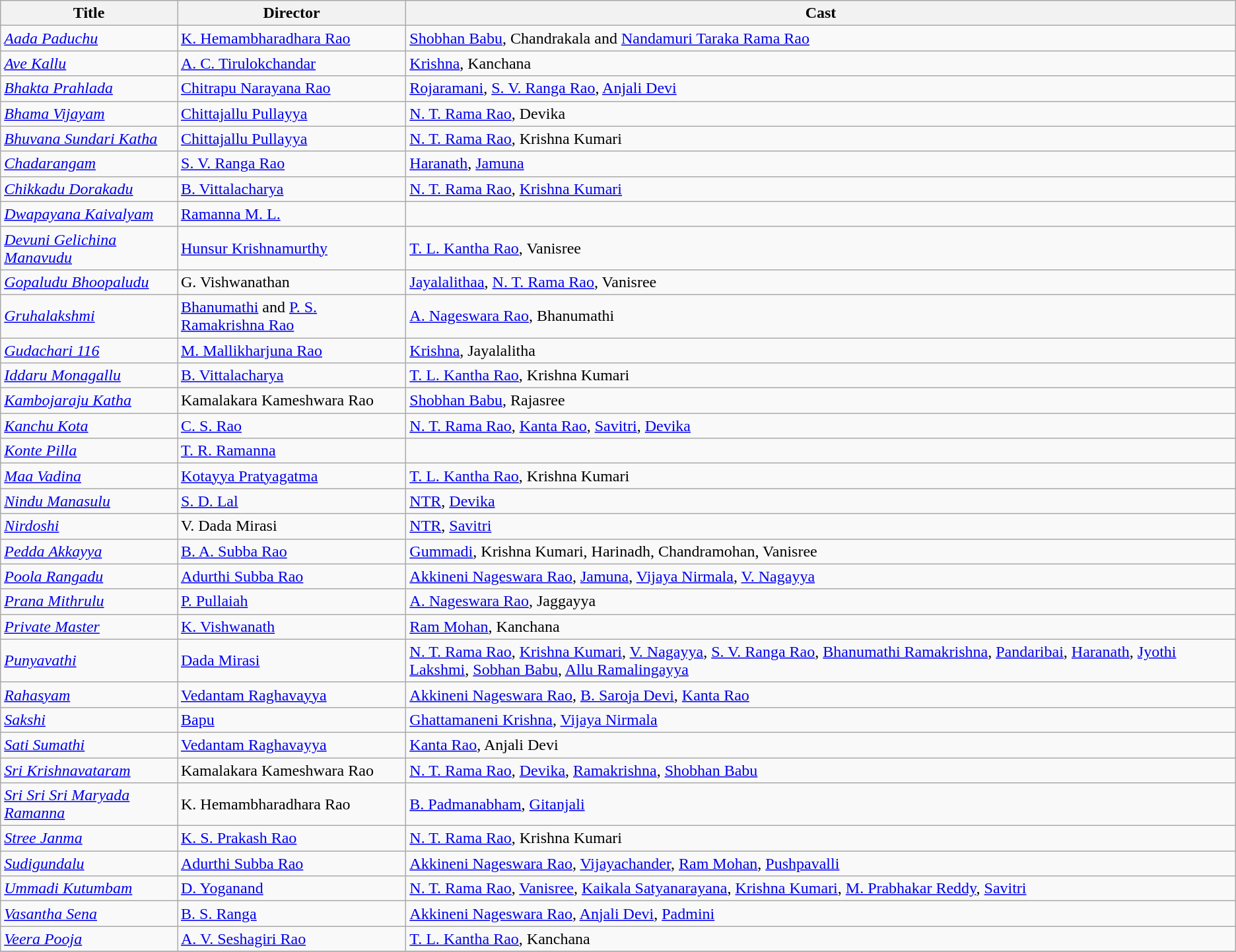<table class="wikitable">
<tr>
<th>Title</th>
<th>Director</th>
<th>Cast</th>
</tr>
<tr>
<td><em><a href='#'>Aada Paduchu</a></em></td>
<td><a href='#'>K. Hemambharadhara Rao</a></td>
<td><a href='#'>Shobhan Babu</a>, Chandrakala and <a href='#'>Nandamuri Taraka Rama Rao</a></td>
</tr>
<tr>
<td><em><a href='#'>Ave Kallu</a></em></td>
<td><a href='#'>A. C. Tirulokchandar</a></td>
<td><a href='#'>Krishna</a>, Kanchana</td>
</tr>
<tr>
<td><em><a href='#'>Bhakta Prahlada</a></em></td>
<td><a href='#'>Chitrapu Narayana Rao</a></td>
<td><a href='#'>Rojaramani</a>, <a href='#'>S. V. Ranga Rao</a>, <a href='#'>Anjali Devi</a></td>
</tr>
<tr>
<td><em><a href='#'>Bhama Vijayam</a></em></td>
<td><a href='#'>Chittajallu Pullayya</a></td>
<td><a href='#'>N. T. Rama Rao</a>, Devika</td>
</tr>
<tr>
<td><em><a href='#'>Bhuvana Sundari Katha</a></em></td>
<td><a href='#'>Chittajallu Pullayya</a></td>
<td><a href='#'>N. T. Rama Rao</a>, Krishna Kumari</td>
</tr>
<tr>
<td><em><a href='#'>Chadarangam</a></em></td>
<td><a href='#'>S. V. Ranga Rao</a></td>
<td><a href='#'>Haranath</a>, <a href='#'>Jamuna</a></td>
</tr>
<tr>
<td><em><a href='#'>Chikkadu Dorakadu</a></em></td>
<td><a href='#'>B. Vittalacharya</a></td>
<td><a href='#'>N. T. Rama Rao</a>, <a href='#'>Krishna Kumari</a></td>
</tr>
<tr>
<td><em><a href='#'>Dwapayana Kaivalyam</a></em></td>
<td><a href='#'>Ramanna M. L.</a></td>
<td></td>
</tr>
<tr>
<td><em><a href='#'>Devuni Gelichina Manavudu</a></em></td>
<td><a href='#'>Hunsur Krishnamurthy</a></td>
<td><a href='#'>T. L. Kantha Rao</a>, Vanisree</td>
</tr>
<tr>
<td><em><a href='#'>Gopaludu Bhoopaludu</a></em></td>
<td>G. Vishwanathan</td>
<td><a href='#'>Jayalalithaa</a>, <a href='#'>N. T. Rama Rao</a>, Vanisree</td>
</tr>
<tr>
<td><em><a href='#'>Gruhalakshmi</a></em></td>
<td><a href='#'>Bhanumathi</a> and <a href='#'>P. S. Ramakrishna Rao</a></td>
<td><a href='#'>A. Nageswara Rao</a>, Bhanumathi</td>
</tr>
<tr>
<td><em><a href='#'>Gudachari 116</a></em></td>
<td><a href='#'>M. Mallikharjuna Rao</a></td>
<td><a href='#'>Krishna</a>, Jayalalitha</td>
</tr>
<tr>
<td><em><a href='#'>Iddaru Monagallu</a></em></td>
<td><a href='#'>B. Vittalacharya</a></td>
<td><a href='#'>T. L. Kantha Rao</a>, Krishna Kumari</td>
</tr>
<tr>
<td><em><a href='#'>Kambojaraju Katha</a></em></td>
<td>Kamalakara Kameshwara Rao</td>
<td><a href='#'>Shobhan Babu</a>, Rajasree</td>
</tr>
<tr>
<td><em><a href='#'>Kanchu Kota</a></em></td>
<td><a href='#'>C. S. Rao</a></td>
<td><a href='#'>N. T. Rama Rao</a>, <a href='#'>Kanta Rao</a>, <a href='#'>Savitri</a>, <a href='#'>Devika</a></td>
</tr>
<tr>
<td><em><a href='#'>Konte Pilla</a></em></td>
<td><a href='#'>T. R. Ramanna</a></td>
<td></td>
</tr>
<tr>
<td><em><a href='#'>Maa Vadina</a></em></td>
<td><a href='#'>Kotayya Pratyagatma</a></td>
<td><a href='#'>T. L. Kantha Rao</a>, Krishna Kumari</td>
</tr>
<tr>
<td><em><a href='#'>Nindu Manasulu</a></em></td>
<td><a href='#'>S. D. Lal</a></td>
<td><a href='#'>NTR</a>, <a href='#'>Devika</a></td>
</tr>
<tr>
<td><em><a href='#'>Nirdoshi</a></em></td>
<td>V. Dada Mirasi</td>
<td><a href='#'>NTR</a>, <a href='#'>Savitri</a></td>
</tr>
<tr>
<td><em><a href='#'>Pedda Akkayya</a></em></td>
<td><a href='#'>B. A. Subba Rao</a></td>
<td><a href='#'>Gummadi</a>, Krishna Kumari, Harinadh, Chandramohan, Vanisree</td>
</tr>
<tr>
<td><em><a href='#'>Poola Rangadu</a></em></td>
<td><a href='#'>Adurthi Subba Rao</a></td>
<td><a href='#'>Akkineni Nageswara Rao</a>, <a href='#'>Jamuna</a>, <a href='#'>Vijaya Nirmala</a>, <a href='#'>V. Nagayya</a></td>
</tr>
<tr>
<td><em><a href='#'>Prana Mithrulu</a></em></td>
<td><a href='#'>P. Pullaiah</a></td>
<td><a href='#'>A. Nageswara Rao</a>, Jaggayya</td>
</tr>
<tr>
<td><em><a href='#'>Private Master</a></em></td>
<td><a href='#'>K. Vishwanath</a></td>
<td><a href='#'>Ram Mohan</a>, Kanchana</td>
</tr>
<tr>
<td><em><a href='#'>Punyavathi</a></em></td>
<td><a href='#'>Dada Mirasi</a></td>
<td><a href='#'>N. T. Rama Rao</a>, <a href='#'>Krishna Kumari</a>, <a href='#'>V. Nagayya</a>, <a href='#'>S. V. Ranga Rao</a>, <a href='#'>Bhanumathi Ramakrishna</a>, <a href='#'>Pandaribai</a>, <a href='#'>Haranath</a>, <a href='#'>Jyothi Lakshmi</a>, <a href='#'>Sobhan Babu</a>, <a href='#'>Allu Ramalingayya</a></td>
</tr>
<tr>
<td><em><a href='#'>Rahasyam</a></em></td>
<td><a href='#'>Vedantam Raghavayya</a></td>
<td><a href='#'>Akkineni Nageswara Rao</a>, <a href='#'>B. Saroja Devi</a>, <a href='#'>Kanta Rao</a></td>
</tr>
<tr>
<td><em><a href='#'>Sakshi</a></em></td>
<td><a href='#'>Bapu</a></td>
<td><a href='#'>Ghattamaneni Krishna</a>, <a href='#'>Vijaya Nirmala</a></td>
</tr>
<tr>
<td><em><a href='#'>Sati Sumathi</a></em></td>
<td><a href='#'>Vedantam Raghavayya</a></td>
<td><a href='#'>Kanta Rao</a>, Anjali Devi</td>
</tr>
<tr>
<td><em><a href='#'>Sri Krishnavataram</a></em></td>
<td>Kamalakara Kameshwara Rao</td>
<td><a href='#'>N. T. Rama Rao</a>, <a href='#'>Devika</a>, <a href='#'>Ramakrishna</a>, <a href='#'>Shobhan Babu</a></td>
</tr>
<tr>
<td><em><a href='#'>Sri Sri Sri Maryada Ramanna</a></em></td>
<td>K. Hemambharadhara Rao</td>
<td><a href='#'>B. Padmanabham</a>, <a href='#'>Gitanjali</a></td>
</tr>
<tr>
<td><em><a href='#'>Stree Janma</a></em></td>
<td><a href='#'>K. S. Prakash Rao</a></td>
<td><a href='#'>N. T. Rama Rao</a>, Krishna Kumari</td>
</tr>
<tr>
<td><em><a href='#'>Sudigundalu</a></em></td>
<td><a href='#'>Adurthi Subba Rao</a></td>
<td><a href='#'>Akkineni Nageswara Rao</a>, <a href='#'>Vijayachander</a>, <a href='#'>Ram Mohan</a>, <a href='#'>Pushpavalli</a></td>
</tr>
<tr>
<td><em><a href='#'>Ummadi Kutumbam</a></em></td>
<td><a href='#'>D. Yoganand</a></td>
<td><a href='#'>N. T. Rama Rao</a>, <a href='#'>Vanisree</a>, <a href='#'>Kaikala Satyanarayana</a>, <a href='#'>Krishna Kumari</a>, <a href='#'>M. Prabhakar Reddy</a>, <a href='#'>Savitri</a></td>
</tr>
<tr>
<td><em><a href='#'>Vasantha Sena</a></em></td>
<td><a href='#'>B. S. Ranga</a></td>
<td><a href='#'>Akkineni Nageswara Rao</a>, <a href='#'>Anjali Devi</a>, <a href='#'>Padmini</a></td>
</tr>
<tr>
<td><em><a href='#'>Veera Pooja</a></em></td>
<td><a href='#'>A. V. Seshagiri Rao</a></td>
<td><a href='#'>T. L. Kantha Rao</a>, Kanchana</td>
</tr>
<tr>
</tr>
</table>
